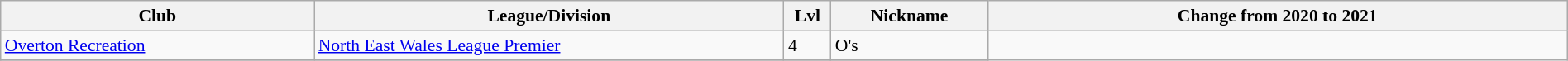<table class="wikitable sortable" width=100% style="font-size:90%">
<tr>
<th width=20%>Club</th>
<th width=30%>League/Division</th>
<th width=3%>Lvl</th>
<th width=10%>Nickname</th>
<th width=37%>Change from 2020 to 2021</th>
</tr>
<tr>
<td><a href='#'>Overton Recreation</a></td>
<td><a href='#'>North East Wales League Premier</a></td>
<td>4</td>
<td>O's</td>
</tr>
<tr>
</tr>
</table>
